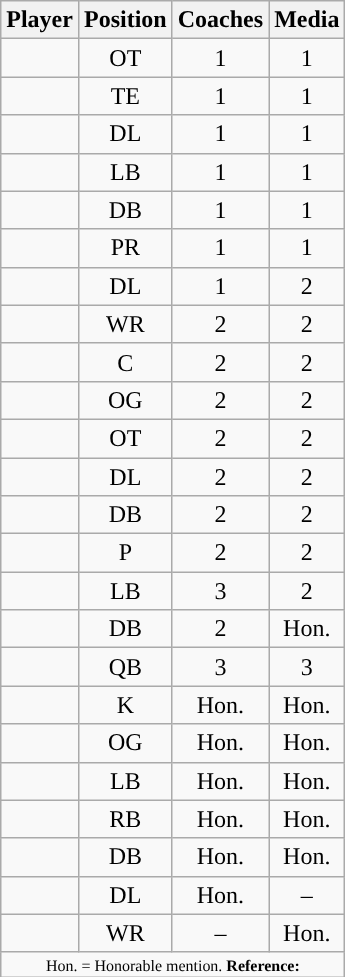<table class="wikitable sortable sortable" style="text-align: center">
<tr align=center>
<th>Player</th>
<th>Position</th>
<th>Coaches</th>
<th>Media</th>
</tr>
<tr>
<td></td>
<td>OT</td>
<td>1</td>
<td>1</td>
</tr>
<tr>
<td></td>
<td>TE</td>
<td>1</td>
<td>1</td>
</tr>
<tr>
<td></td>
<td>DL</td>
<td>1</td>
<td>1</td>
</tr>
<tr>
<td></td>
<td>LB</td>
<td>1</td>
<td>1</td>
</tr>
<tr>
<td></td>
<td>DB</td>
<td>1</td>
<td>1</td>
</tr>
<tr>
<td></td>
<td>PR</td>
<td>1</td>
<td>1</td>
</tr>
<tr>
<td></td>
<td>DL</td>
<td>1</td>
<td>2</td>
</tr>
<tr>
<td></td>
<td>WR</td>
<td>2</td>
<td>2</td>
</tr>
<tr>
<td></td>
<td>C</td>
<td>2</td>
<td>2</td>
</tr>
<tr>
<td></td>
<td>OG</td>
<td>2</td>
<td>2</td>
</tr>
<tr>
<td></td>
<td>OT</td>
<td>2</td>
<td>2</td>
</tr>
<tr>
<td></td>
<td>DL</td>
<td>2</td>
<td>2</td>
</tr>
<tr>
<td></td>
<td>DB</td>
<td>2</td>
<td>2</td>
</tr>
<tr>
<td></td>
<td>P</td>
<td>2</td>
<td>2</td>
</tr>
<tr>
<td></td>
<td>LB</td>
<td>3</td>
<td>2</td>
</tr>
<tr>
<td></td>
<td>DB</td>
<td>2</td>
<td data-sort-value="4">Hon.</td>
</tr>
<tr>
<td></td>
<td>QB</td>
<td>3</td>
<td>3</td>
</tr>
<tr>
<td></td>
<td>K</td>
<td data-sort-value="4">Hon.</td>
<td data-sort-value="4">Hon.</td>
</tr>
<tr>
<td></td>
<td>OG</td>
<td data-sort-value="4">Hon.</td>
<td data-sort-value="4">Hon.</td>
</tr>
<tr>
<td></td>
<td>LB</td>
<td data-sort-value="4">Hon.</td>
<td data-sort-value="4">Hon.</td>
</tr>
<tr>
<td></td>
<td>RB</td>
<td data-sort-value="4">Hon.</td>
<td data-sort-value="4">Hon.</td>
</tr>
<tr>
<td></td>
<td>DB</td>
<td data-sort-value="4">Hon.</td>
<td data-sort-value="4">Hon.</td>
</tr>
<tr>
<td></td>
<td>DL</td>
<td data-sort-value="4">Hon.</td>
<td data-sort-value="5">–</td>
</tr>
<tr>
<td></td>
<td>WR</td>
<td data-sort-value="5">–</td>
<td data-sort-value="4">Hon.</td>
</tr>
<tr class="sortbottom">
<td colspan="4"  style="font-size:8pt; text-align:center;">Hon. = Honorable mention. <strong>Reference:</strong></td>
</tr>
</table>
